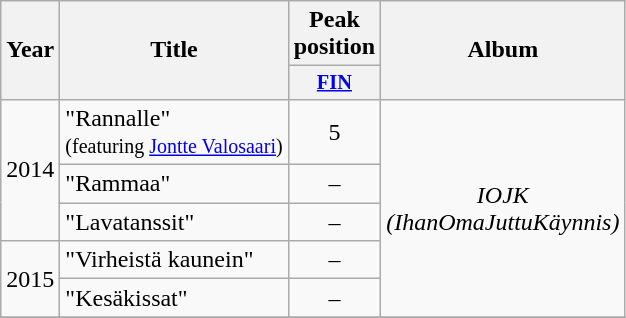<table class="wikitable">
<tr>
<th align="center" rowspan="2">Year</th>
<th align="center" rowspan="2">Title</th>
<th align="center" colspan="1"width="20">Peak<br>position</th>
<th align="center" rowspan="2">Album</th>
</tr>
<tr>
<th style="width;font-size:85%"><a href='#'>FIN</a><br></th>
</tr>
<tr>
<td align="center" rowspan="3">2014</td>
<td>"Rannalle"<br><small>(featuring <a href='#'>Jontte Valosaari</a>)</small></td>
<td align="center">5</td>
<td align="center" rowspan="5"><em>IOJK<br>(IhanOmaJuttuKäynnis)</em></td>
</tr>
<tr>
<td>"Rammaa"</td>
<td align="center">–</td>
</tr>
<tr>
<td>"Lavatanssit"</td>
<td align="center">–</td>
</tr>
<tr>
<td align="center" rowspan="2">2015</td>
<td>"Virheistä kaunein"</td>
<td align="center">–</td>
</tr>
<tr>
<td>"Kesäkissat"</td>
<td align="center">–</td>
</tr>
<tr>
</tr>
</table>
